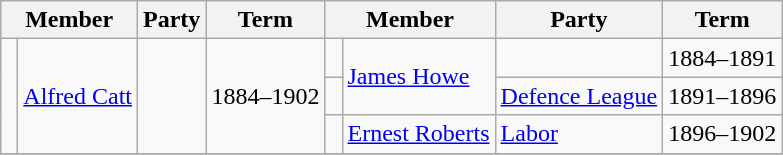<table class="wikitable">
<tr>
<th colspan=2>Member</th>
<th>Party</th>
<th>Term</th>
<th colspan=2>Member</th>
<th>Party</th>
<th>Term</th>
</tr>
<tr>
<td rowspan=3 > </td>
<td rowspan=3><a href='#'>Alfred Catt</a></td>
<td rowspan=3></td>
<td rowspan=3>1884–1902</td>
<td> </td>
<td rowspan=2><a href='#'>James Howe</a></td>
<td></td>
<td>1884–1891</td>
</tr>
<tr>
<td> </td>
<td><a href='#'>Defence League</a></td>
<td>1891–1896</td>
</tr>
<tr>
<td> </td>
<td><a href='#'>Ernest Roberts</a></td>
<td><a href='#'>Labor</a></td>
<td>1896–1902</td>
</tr>
<tr>
</tr>
</table>
